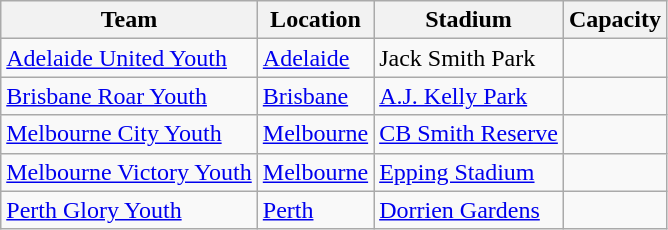<table class="wikitable sortable">
<tr>
<th>Team</th>
<th>Location</th>
<th>Stadium</th>
<th>Capacity</th>
</tr>
<tr>
<td><a href='#'>Adelaide United Youth</a></td>
<td><a href='#'>Adelaide</a></td>
<td>Jack Smith Park</td>
<td style="text-align:center"></td>
</tr>
<tr>
<td><a href='#'>Brisbane Roar Youth</a></td>
<td><a href='#'>Brisbane</a></td>
<td><a href='#'>A.J. Kelly Park</a></td>
<td style="text-align:center"></td>
</tr>
<tr>
<td><a href='#'>Melbourne City Youth</a></td>
<td><a href='#'>Melbourne</a></td>
<td><a href='#'>CB Smith Reserve</a></td>
<td style="text-align:center"></td>
</tr>
<tr>
<td><a href='#'>Melbourne Victory Youth</a></td>
<td><a href='#'>Melbourne</a></td>
<td><a href='#'>Epping Stadium</a></td>
<td style="text-align:center"></td>
</tr>
<tr>
<td><a href='#'>Perth Glory Youth</a></td>
<td><a href='#'>Perth</a></td>
<td><a href='#'>Dorrien Gardens</a></td>
<td style="text-align:center"></td>
</tr>
</table>
